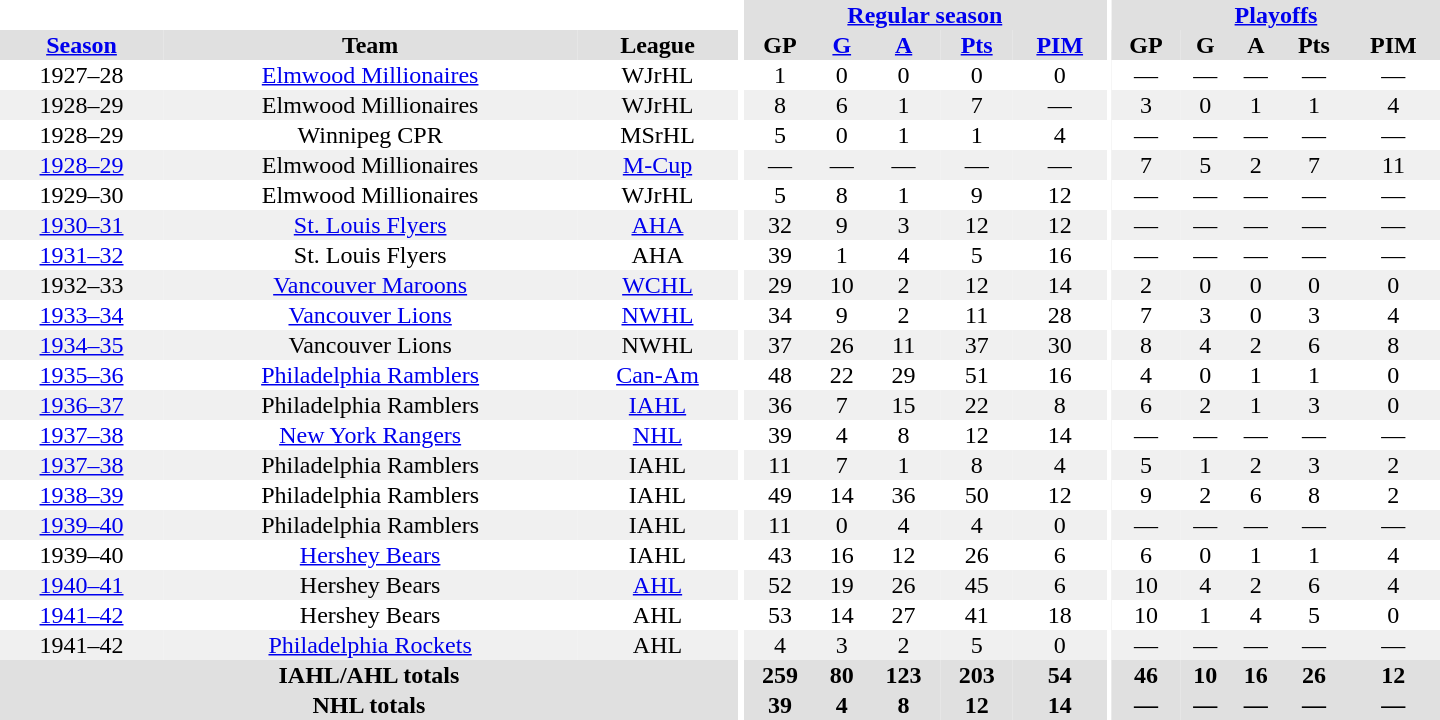<table border="0" cellpadding="1" cellspacing="0" style="text-align:center; width:60em">
<tr bgcolor="#e0e0e0">
<th colspan="3" bgcolor="#ffffff"></th>
<th rowspan="100" bgcolor="#ffffff"></th>
<th colspan="5"><a href='#'>Regular season</a></th>
<th rowspan="100" bgcolor="#ffffff"></th>
<th colspan="5"><a href='#'>Playoffs</a></th>
</tr>
<tr bgcolor="#e0e0e0">
<th><a href='#'>Season</a></th>
<th>Team</th>
<th>League</th>
<th>GP</th>
<th><a href='#'>G</a></th>
<th><a href='#'>A</a></th>
<th><a href='#'>Pts</a></th>
<th><a href='#'>PIM</a></th>
<th>GP</th>
<th>G</th>
<th>A</th>
<th>Pts</th>
<th>PIM</th>
</tr>
<tr>
<td>1927–28</td>
<td><a href='#'>Elmwood Millionaires</a></td>
<td>WJrHL</td>
<td>1</td>
<td>0</td>
<td>0</td>
<td>0</td>
<td>0</td>
<td>—</td>
<td>—</td>
<td>—</td>
<td>—</td>
<td>—</td>
</tr>
<tr bgcolor="#f0f0f0">
<td>1928–29</td>
<td>Elmwood Millionaires</td>
<td>WJrHL</td>
<td>8</td>
<td>6</td>
<td>1</td>
<td>7</td>
<td>—</td>
<td>3</td>
<td>0</td>
<td>1</td>
<td>1</td>
<td>4</td>
</tr>
<tr>
<td>1928–29</td>
<td>Winnipeg CPR</td>
<td>MSrHL</td>
<td>5</td>
<td>0</td>
<td>1</td>
<td>1</td>
<td>4</td>
<td>—</td>
<td>—</td>
<td>—</td>
<td>—</td>
<td>—</td>
</tr>
<tr bgcolor="#f0f0f0">
<td><a href='#'>1928–29</a></td>
<td>Elmwood Millionaires</td>
<td><a href='#'>M-Cup</a></td>
<td>—</td>
<td>—</td>
<td>—</td>
<td>—</td>
<td>—</td>
<td>7</td>
<td>5</td>
<td>2</td>
<td>7</td>
<td>11</td>
</tr>
<tr>
<td>1929–30</td>
<td>Elmwood Millionaires</td>
<td>WJrHL</td>
<td>5</td>
<td>8</td>
<td>1</td>
<td>9</td>
<td>12</td>
<td>—</td>
<td>—</td>
<td>—</td>
<td>—</td>
<td>—</td>
</tr>
<tr bgcolor="#f0f0f0">
<td><a href='#'>1930–31</a></td>
<td><a href='#'>St. Louis Flyers</a></td>
<td><a href='#'>AHA</a></td>
<td>32</td>
<td>9</td>
<td>3</td>
<td>12</td>
<td>12</td>
<td>—</td>
<td>—</td>
<td>—</td>
<td>—</td>
<td>—</td>
</tr>
<tr>
<td><a href='#'>1931–32</a></td>
<td>St. Louis Flyers</td>
<td>AHA</td>
<td>39</td>
<td>1</td>
<td>4</td>
<td>5</td>
<td>16</td>
<td>—</td>
<td>—</td>
<td>—</td>
<td>—</td>
<td>—</td>
</tr>
<tr bgcolor="#f0f0f0">
<td>1932–33</td>
<td><a href='#'>Vancouver Maroons</a></td>
<td><a href='#'>WCHL</a></td>
<td>29</td>
<td>10</td>
<td>2</td>
<td>12</td>
<td>14</td>
<td>2</td>
<td>0</td>
<td>0</td>
<td>0</td>
<td>0</td>
</tr>
<tr>
<td><a href='#'>1933–34</a></td>
<td><a href='#'>Vancouver Lions</a></td>
<td><a href='#'>NWHL</a></td>
<td>34</td>
<td>9</td>
<td>2</td>
<td>11</td>
<td>28</td>
<td>7</td>
<td>3</td>
<td>0</td>
<td>3</td>
<td>4</td>
</tr>
<tr bgcolor="#f0f0f0">
<td><a href='#'>1934–35</a></td>
<td>Vancouver Lions</td>
<td>NWHL</td>
<td>37</td>
<td>26</td>
<td>11</td>
<td>37</td>
<td>30</td>
<td>8</td>
<td>4</td>
<td>2</td>
<td>6</td>
<td>8</td>
</tr>
<tr>
<td><a href='#'>1935–36</a></td>
<td><a href='#'>Philadelphia Ramblers</a></td>
<td><a href='#'>Can-Am</a></td>
<td>48</td>
<td>22</td>
<td>29</td>
<td>51</td>
<td>16</td>
<td>4</td>
<td>0</td>
<td>1</td>
<td>1</td>
<td>0</td>
</tr>
<tr bgcolor="#f0f0f0">
<td><a href='#'>1936–37</a></td>
<td>Philadelphia Ramblers</td>
<td><a href='#'>IAHL</a></td>
<td>36</td>
<td>7</td>
<td>15</td>
<td>22</td>
<td>8</td>
<td>6</td>
<td>2</td>
<td>1</td>
<td>3</td>
<td>0</td>
</tr>
<tr>
<td><a href='#'>1937–38</a></td>
<td><a href='#'>New York Rangers</a></td>
<td><a href='#'>NHL</a></td>
<td>39</td>
<td>4</td>
<td>8</td>
<td>12</td>
<td>14</td>
<td>—</td>
<td>—</td>
<td>—</td>
<td>—</td>
<td>—</td>
</tr>
<tr bgcolor="#f0f0f0">
<td><a href='#'>1937–38</a></td>
<td>Philadelphia Ramblers</td>
<td>IAHL</td>
<td>11</td>
<td>7</td>
<td>1</td>
<td>8</td>
<td>4</td>
<td>5</td>
<td>1</td>
<td>2</td>
<td>3</td>
<td>2</td>
</tr>
<tr>
<td><a href='#'>1938–39</a></td>
<td>Philadelphia Ramblers</td>
<td>IAHL</td>
<td>49</td>
<td>14</td>
<td>36</td>
<td>50</td>
<td>12</td>
<td>9</td>
<td>2</td>
<td>6</td>
<td>8</td>
<td>2</td>
</tr>
<tr bgcolor="#f0f0f0">
<td><a href='#'>1939–40</a></td>
<td>Philadelphia Ramblers</td>
<td>IAHL</td>
<td>11</td>
<td>0</td>
<td>4</td>
<td>4</td>
<td>0</td>
<td>—</td>
<td>—</td>
<td>—</td>
<td>—</td>
<td>—</td>
</tr>
<tr>
<td>1939–40</td>
<td><a href='#'>Hershey Bears</a></td>
<td>IAHL</td>
<td>43</td>
<td>16</td>
<td>12</td>
<td>26</td>
<td>6</td>
<td>6</td>
<td>0</td>
<td>1</td>
<td>1</td>
<td>4</td>
</tr>
<tr bgcolor="#f0f0f0">
<td><a href='#'>1940–41</a></td>
<td>Hershey Bears</td>
<td><a href='#'>AHL</a></td>
<td>52</td>
<td>19</td>
<td>26</td>
<td>45</td>
<td>6</td>
<td>10</td>
<td>4</td>
<td>2</td>
<td>6</td>
<td>4</td>
</tr>
<tr>
<td><a href='#'>1941–42</a></td>
<td>Hershey Bears</td>
<td>AHL</td>
<td>53</td>
<td>14</td>
<td>27</td>
<td>41</td>
<td>18</td>
<td>10</td>
<td>1</td>
<td>4</td>
<td>5</td>
<td>0</td>
</tr>
<tr bgcolor="#f0f0f0">
<td>1941–42</td>
<td><a href='#'>Philadelphia Rockets</a></td>
<td>AHL</td>
<td>4</td>
<td>3</td>
<td>2</td>
<td>5</td>
<td>0</td>
<td>—</td>
<td>—</td>
<td>—</td>
<td>—</td>
<td>—</td>
</tr>
<tr bgcolor="#e0e0e0">
<th colspan="3">IAHL/AHL totals</th>
<th>259</th>
<th>80</th>
<th>123</th>
<th>203</th>
<th>54</th>
<th>46</th>
<th>10</th>
<th>16</th>
<th>26</th>
<th>12</th>
</tr>
<tr bgcolor="#e0e0e0">
<th colspan="3">NHL totals</th>
<th>39</th>
<th>4</th>
<th>8</th>
<th>12</th>
<th>14</th>
<th>—</th>
<th>—</th>
<th>—</th>
<th>—</th>
<th>—</th>
</tr>
</table>
